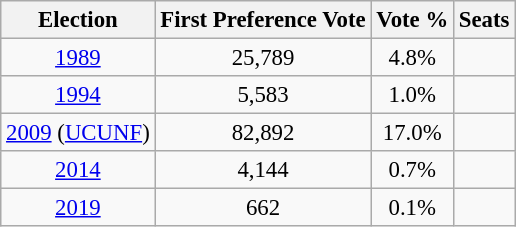<table class="wikitable sortable" style="font-size:95%">
<tr>
<th>Election</th>
<th>First Preference Vote</th>
<th>Vote %</th>
<th>Seats</th>
</tr>
<tr>
<td align=center><a href='#'>1989</a></td>
<td align=center>25,789</td>
<td align=center>4.8%</td>
<td align=center></td>
</tr>
<tr>
<td align=center><a href='#'>1994</a></td>
<td align=center>5,583</td>
<td align=center>1.0%</td>
<td align=center></td>
</tr>
<tr>
<td align=center><a href='#'>2009</a> (<a href='#'>UCUNF</a>)</td>
<td align=center>82,892</td>
<td align=center>17.0%</td>
<td align=left></td>
</tr>
<tr>
<td align=center><a href='#'>2014</a></td>
<td align=center>4,144</td>
<td align=center>0.7%</td>
<td align=center></td>
</tr>
<tr>
<td align=center><a href='#'>2019</a></td>
<td align=center>662</td>
<td align=center>0.1%</td>
<td align=center></td>
</tr>
</table>
